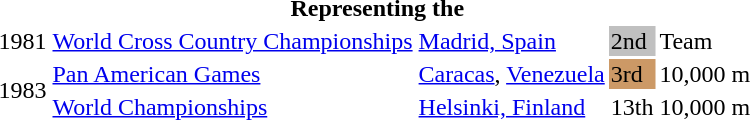<table>
<tr>
<th colspan="6">Representing the </th>
</tr>
<tr>
<td>1981</td>
<td><a href='#'>World Cross Country Championships</a></td>
<td><a href='#'>Madrid, Spain</a></td>
<td style="background:silver;">2nd</td>
<td>Team</td>
<td></td>
</tr>
<tr>
<td rowspan=2>1983</td>
<td><a href='#'>Pan American Games</a></td>
<td><a href='#'>Caracas</a>, <a href='#'>Venezuela</a></td>
<td style="background:#c96;">3rd</td>
<td>10,000 m</td>
<td></td>
</tr>
<tr>
<td><a href='#'>World Championships</a></td>
<td><a href='#'>Helsinki, Finland</a></td>
<td>13th</td>
<td>10,000 m</td>
<td></td>
</tr>
</table>
